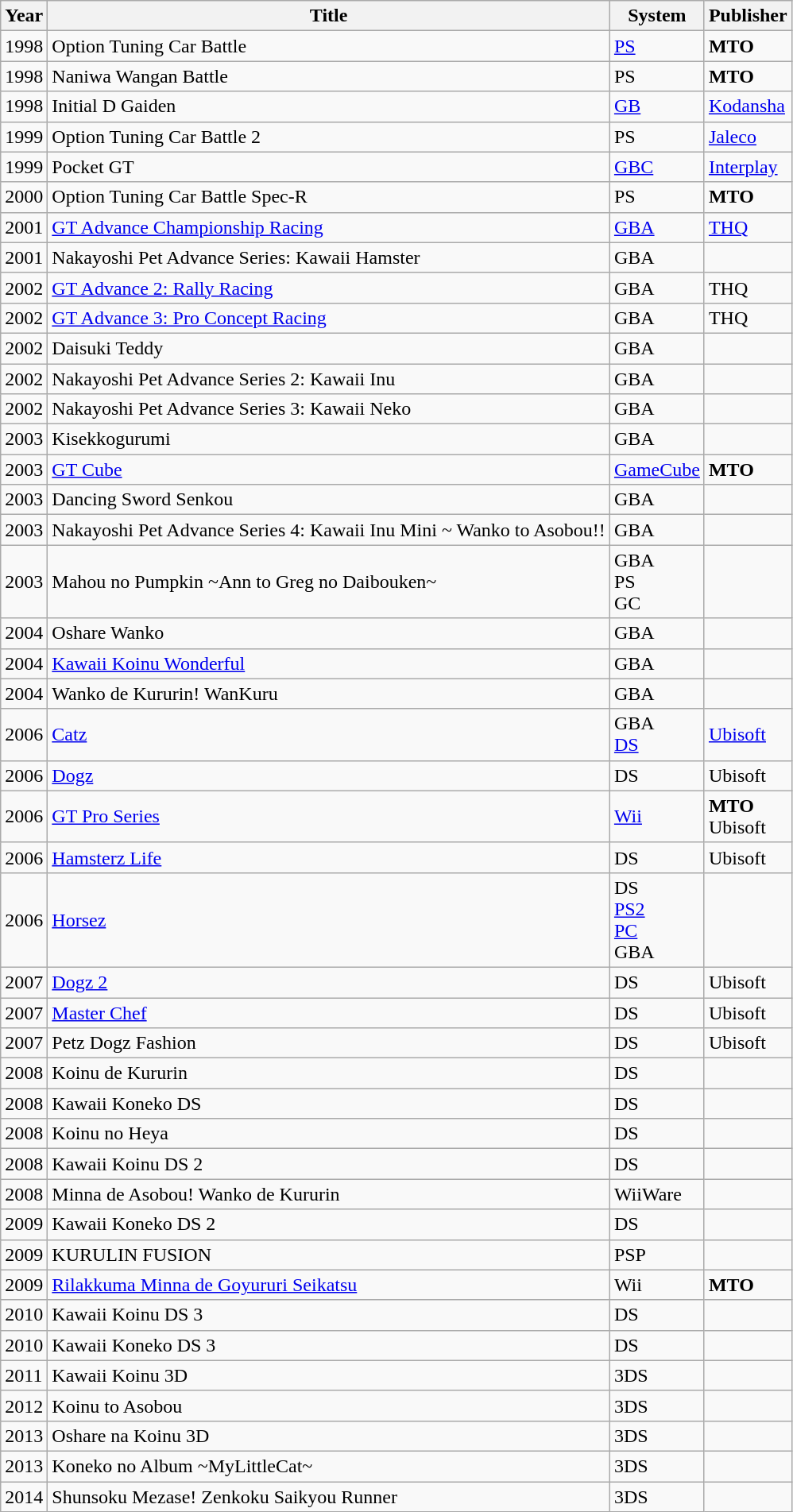<table class="wikitable">
<tr>
<th>Year</th>
<th>Title</th>
<th>System</th>
<th>Publisher</th>
</tr>
<tr>
<td>1998</td>
<td>Option Tuning Car Battle</td>
<td><a href='#'>PS</a></td>
<td><strong>MTO</strong></td>
</tr>
<tr>
<td>1998</td>
<td>Naniwa Wangan Battle</td>
<td>PS</td>
<td><strong>MTO</strong></td>
</tr>
<tr>
<td>1998</td>
<td>Initial D Gaiden</td>
<td><a href='#'>GB</a></td>
<td><a href='#'>Kodansha</a></td>
</tr>
<tr>
<td>1999</td>
<td>Option Tuning Car Battle 2</td>
<td>PS</td>
<td><a href='#'>Jaleco</a></td>
</tr>
<tr>
<td>1999</td>
<td>Pocket GT</td>
<td><a href='#'>GBC</a></td>
<td><a href='#'>Interplay</a></td>
</tr>
<tr>
<td>2000</td>
<td>Option Tuning Car Battle Spec-R</td>
<td>PS</td>
<td><strong>MTO</strong></td>
</tr>
<tr>
<td>2001</td>
<td><a href='#'>GT Advance Championship Racing</a></td>
<td><a href='#'>GBA</a></td>
<td><a href='#'>THQ</a></td>
</tr>
<tr>
<td>2001</td>
<td>Nakayoshi Pet Advance Series: Kawaii Hamster</td>
<td>GBA</td>
<td></td>
</tr>
<tr>
<td>2002</td>
<td><a href='#'>GT Advance 2: Rally Racing</a></td>
<td>GBA</td>
<td>THQ</td>
</tr>
<tr>
<td>2002</td>
<td><a href='#'>GT Advance 3: Pro Concept Racing</a></td>
<td>GBA</td>
<td>THQ</td>
</tr>
<tr>
<td>2002</td>
<td>Daisuki Teddy</td>
<td>GBA</td>
<td></td>
</tr>
<tr>
<td>2002</td>
<td>Nakayoshi Pet Advance Series 2: Kawaii Inu</td>
<td>GBA</td>
<td></td>
</tr>
<tr>
<td>2002</td>
<td>Nakayoshi Pet Advance Series 3: Kawaii Neko</td>
<td>GBA</td>
<td></td>
</tr>
<tr>
<td>2003</td>
<td>Kisekkogurumi</td>
<td>GBA</td>
<td></td>
</tr>
<tr>
<td>2003</td>
<td><a href='#'>GT Cube</a></td>
<td><a href='#'>GameCube</a></td>
<td><strong>MTO</strong></td>
</tr>
<tr>
<td>2003</td>
<td>Dancing Sword Senkou</td>
<td>GBA</td>
<td></td>
</tr>
<tr>
<td>2003</td>
<td>Nakayoshi Pet Advance Series 4: Kawaii Inu Mini ~ Wanko to Asobou!!</td>
<td>GBA</td>
<td></td>
</tr>
<tr>
<td>2003</td>
<td>Mahou no Pumpkin ~Ann to Greg no Daibouken~</td>
<td>GBA <br> PS <br> GC</td>
<td></td>
</tr>
<tr>
<td>2004</td>
<td>Oshare Wanko</td>
<td>GBA</td>
<td></td>
</tr>
<tr>
<td>2004</td>
<td><a href='#'>Kawaii Koinu Wonderful</a></td>
<td>GBA</td>
<td></td>
</tr>
<tr>
<td>2004</td>
<td>Wanko de Kururin! WanKuru</td>
<td>GBA</td>
<td></td>
</tr>
<tr>
<td>2006</td>
<td><a href='#'>Catz</a></td>
<td>GBA<br><a href='#'>DS</a></td>
<td><a href='#'>Ubisoft</a></td>
</tr>
<tr>
<td>2006</td>
<td><a href='#'>Dogz</a></td>
<td>DS</td>
<td>Ubisoft</td>
</tr>
<tr>
<td>2006</td>
<td><a href='#'>GT Pro Series</a></td>
<td><a href='#'>Wii</a></td>
<td><strong>MTO</strong><br>Ubisoft</td>
</tr>
<tr>
<td>2006</td>
<td><a href='#'>Hamsterz Life</a></td>
<td>DS</td>
<td>Ubisoft</td>
</tr>
<tr>
<td>2006</td>
<td><a href='#'>Horsez</a></td>
<td>DS<br><a href='#'>PS2</a><br><a href='#'>PC</a><br>GBA</td>
</tr>
<tr>
<td>2007</td>
<td><a href='#'>Dogz 2</a></td>
<td>DS</td>
<td>Ubisoft</td>
</tr>
<tr>
<td>2007</td>
<td><a href='#'>Master Chef</a></td>
<td>DS</td>
<td>Ubisoft</td>
</tr>
<tr>
<td>2007</td>
<td>Petz Dogz Fashion</td>
<td>DS</td>
<td>Ubisoft</td>
</tr>
<tr>
<td>2008</td>
<td>Koinu de Kururin</td>
<td>DS</td>
<td></td>
</tr>
<tr>
<td>2008</td>
<td>Kawaii Koneko DS</td>
<td>DS</td>
<td></td>
</tr>
<tr>
<td>2008</td>
<td>Koinu no Heya</td>
<td>DS</td>
<td></td>
</tr>
<tr>
<td>2008</td>
<td>Kawaii Koinu DS 2</td>
<td>DS</td>
<td></td>
</tr>
<tr>
<td>2008</td>
<td>Minna de Asobou! Wanko de Kururin</td>
<td>WiiWare</td>
<td></td>
</tr>
<tr>
<td>2009</td>
<td>Kawaii Koneko DS 2</td>
<td>DS</td>
<td></td>
</tr>
<tr>
<td>2009</td>
<td>KURULIN FUSION</td>
<td>PSP</td>
<td></td>
</tr>
<tr>
<td>2009</td>
<td><a href='#'>Rilakkuma Minna de Goyururi Seikatsu</a></td>
<td>Wii</td>
<td><strong>MTO</strong></td>
</tr>
<tr>
<td>2010</td>
<td>Kawaii Koinu DS 3</td>
<td>DS</td>
<td></td>
</tr>
<tr>
<td>2010</td>
<td>Kawaii Koneko DS 3</td>
<td>DS</td>
<td></td>
</tr>
<tr>
<td>2011</td>
<td>Kawaii Koinu 3D</td>
<td>3DS</td>
<td></td>
</tr>
<tr>
<td>2012</td>
<td>Koinu to Asobou</td>
<td>3DS</td>
<td></td>
</tr>
<tr>
<td>2013</td>
<td>Oshare na Koinu 3D</td>
<td>3DS</td>
<td></td>
</tr>
<tr>
<td>2013</td>
<td>Koneko no Album ~MyLittleCat~</td>
<td>3DS</td>
<td></td>
</tr>
<tr>
<td>2014</td>
<td>Shunsoku Mezase! Zenkoku Saikyou Runner</td>
<td>3DS</td>
<td></td>
</tr>
</table>
